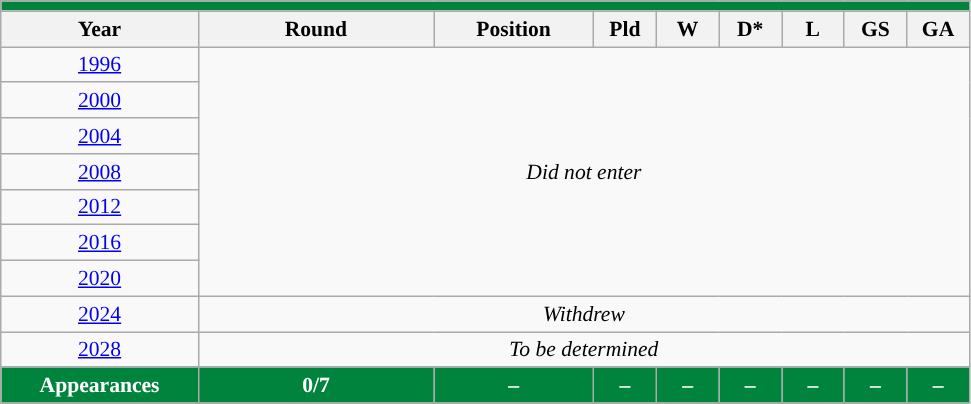<table class="wikitable" style="text-align: center;font-size:90%;">
<tr>
<th colspan="9" style="background: #00843D; color: #FFFFFF;"><a href='#'></a></th>
</tr>
<tr>
<th width=125>Year</th>
<th width=150>Round</th>
<th width=100>Position</th>
<th width=35>Pld</th>
<th width=35>W</th>
<th width=35>D*</th>
<th width=35>L</th>
<th width=35>GS</th>
<th width=35>GA</th>
</tr>
<tr>
<td> <a href='#'>1996</a></td>
<td colspan="8" rowspan="7"><em>Did not enter</em></td>
</tr>
<tr>
<td> <a href='#'>2000</a></td>
</tr>
<tr>
<td> <a href='#'>2004</a></td>
</tr>
<tr>
<td> <a href='#'>2008</a></td>
</tr>
<tr>
<td> <a href='#'>2012</a></td>
</tr>
<tr>
<td> <a href='#'>2016</a></td>
</tr>
<tr>
<td> <a href='#'>2020</a></td>
</tr>
<tr>
<td> <a href='#'>2024</a></td>
<td colspan="8"><em>Withdrew</em></td>
</tr>
<tr>
<td> <a href='#'>2028</a></td>
<td colspan="8"><em>To be determined</em></td>
</tr>
<tr>
<td colspan=1 style="background: #00843D; color: #FFFFFF;"><strong>Appearances</strong></td>
<td style="background: #00843D; color: #FFFFFF;"><strong>0/7</strong></td>
<td style="background: #00843D; color: #FFFFFF;"><strong>–</strong></td>
<td style="background: #00843D; color: #FFFFFF;"><strong>–</strong></td>
<td style="background: #00843D; color: #FFFFFF;"><strong>–</strong></td>
<td style="background: #00843D; color: #FFFFFF;"><strong>–</strong></td>
<td style="background: #00843D; color: #FFFFFF;"><strong>–</strong></td>
<td style="background: #00843D; color: #FFFFFF;"><strong>–</strong></td>
<td style="background: #00843D; color: #FFFFFF;"><strong>–</strong></td>
</tr>
</table>
